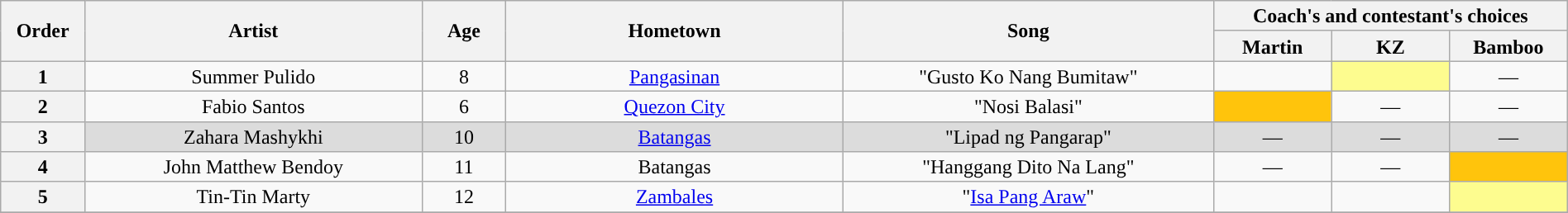<table class="wikitable" style="text-align:center; line-height:17px; width:100%;">
<tr>
<th rowspan="2" scope="col" width="05%">Order</th>
<th rowspan="2" scope="col" width="20%">Artist</th>
<th rowspan="2" scope="col" width="05%">Age</th>
<th rowspan="2" scope="col" width="20%">Hometown</th>
<th rowspan="2" scope="col" width="22%">Song</th>
<th colspan="3" scope="col" width="28%">Coach's and contestant's choices</th>
</tr>
<tr>
<th width="07%">Martin</th>
<th width="07%">KZ</th>
<th width="07%">Bamboo</th>
</tr>
<tr>
<th>1</th>
<td>Summer Pulido</td>
<td>8</td>
<td><a href='#'>Pangasinan</a></td>
<td>"Gusto Ko Nang Bumitaw"</td>
<td><strong></strong></td>
<td style="background:#fdfc8f;"><strong></strong></td>
<td>—</td>
</tr>
<tr>
<th>2</th>
<td>Fabio Santos</td>
<td>6</td>
<td><a href='#'>Quezon City</a></td>
<td>"Nosi Balasi"</td>
<td style="background:#FFC40C;"><strong></strong></td>
<td>—</td>
<td>—</td>
</tr>
<tr>
<th>3</th>
<td style="background:#DCDCDC;">Zahara Mashykhi</td>
<td style="background:#DCDCDC;">10</td>
<td style="background:#DCDCDC;"><a href='#'>Batangas</a></td>
<td style="background:#DCDCDC;">"Lipad ng Pangarap"</td>
<td style="background:#DCDCDC;">—</td>
<td style="background:#DCDCDC;">—</td>
<td style="background:#DCDCDC;">—</td>
</tr>
<tr>
<th>4</th>
<td>John Matthew Bendoy</td>
<td>11</td>
<td>Batangas</td>
<td>"Hanggang Dito Na Lang"</td>
<td>—</td>
<td>—</td>
<td style="background:#FFC40C;"><strong></strong></td>
</tr>
<tr>
<th>5</th>
<td>Tin-Tin Marty</td>
<td>12</td>
<td><a href='#'>Zambales</a></td>
<td>"<a href='#'>Isa Pang Araw</a>"</td>
<td><strong></strong></td>
<td><strong></strong></td>
<td style="background:#fdfc8f;"><strong></strong></td>
</tr>
<tr>
</tr>
</table>
